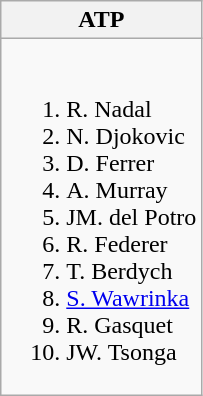<table class="wikitable">
<tr>
<th>ATP</th>
</tr>
<tr style="vertical-align: top;">
<td style="white-space: nowrap;"><br><ol><li> R. Nadal</li><li> N. Djokovic</li><li> D. Ferrer</li><li> A. Murray</li><li> JM. del Potro</li><li> R. Federer</li><li> T. Berdych</li><li> <a href='#'>S. Wawrinka</a></li><li> R. Gasquet</li><li> JW. Tsonga</li></ol></td>
</tr>
</table>
